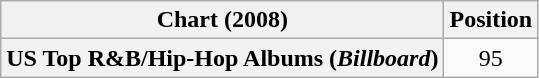<table class="wikitable plainrowheaders" style="text-align:center;">
<tr>
<th scope="col">Chart (2008)</th>
<th scope="col">Position</th>
</tr>
<tr>
<th scope="row">US Top R&B/Hip-Hop Albums (<em>Billboard</em>)</th>
<td>95</td>
</tr>
</table>
